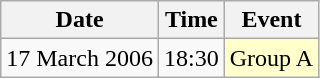<table class = "wikitable" style="text-align:center;">
<tr>
<th>Date</th>
<th>Time</th>
<th>Event</th>
</tr>
<tr>
<td>17 March 2006</td>
<td>18:30</td>
<td bgcolor=ffffcc>Group A</td>
</tr>
</table>
